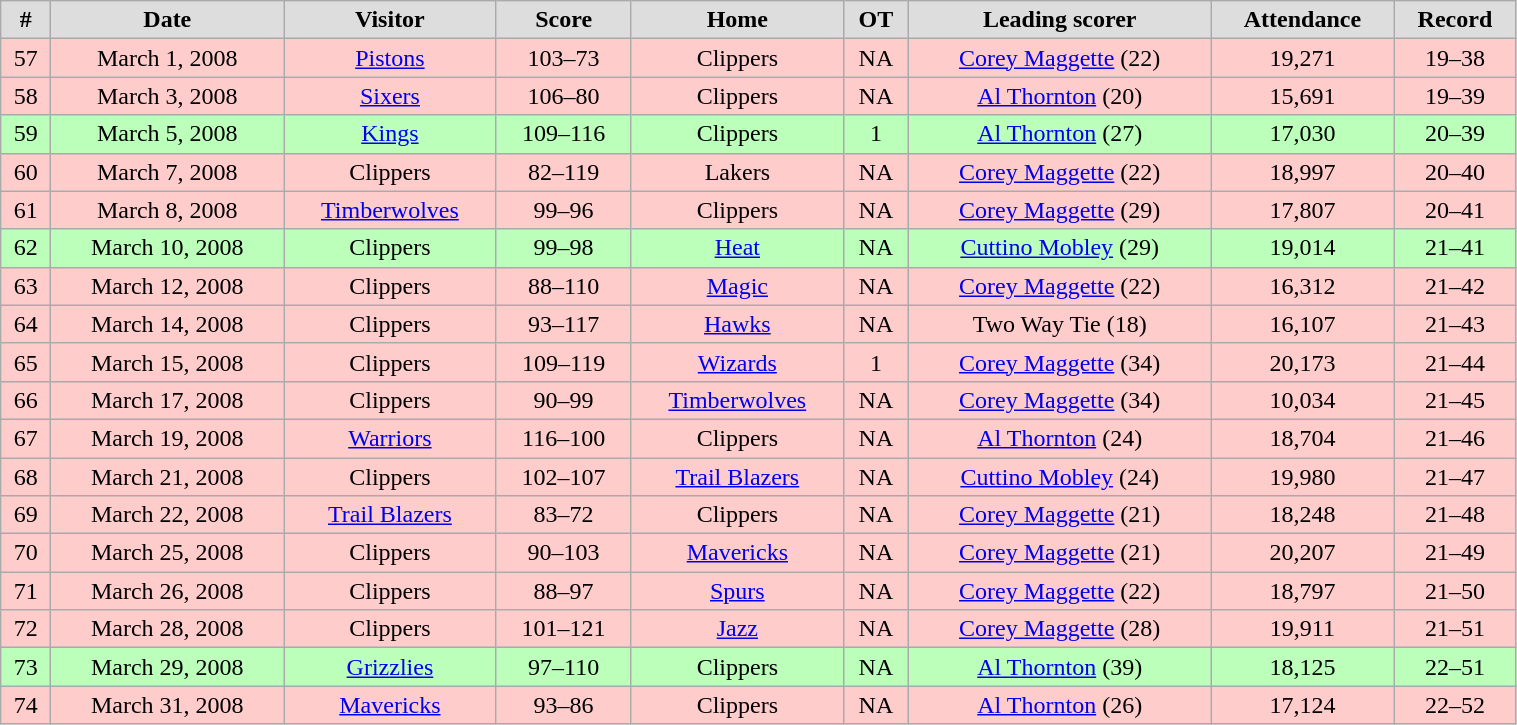<table class="wikitable" width="80%">
<tr align="center"  bgcolor="#dddddd">
<td><strong>#</strong></td>
<td><strong>Date</strong></td>
<td><strong>Visitor</strong></td>
<td><strong>Score</strong></td>
<td><strong>Home</strong></td>
<td><strong>OT</strong></td>
<td><strong>Leading scorer</strong></td>
<td><strong>Attendance</strong></td>
<td><strong>Record</strong></td>
</tr>
<tr align="center" bgcolor="#ffcccc">
<td>57</td>
<td>March 1, 2008</td>
<td><a href='#'>Pistons</a></td>
<td>103–73</td>
<td>Clippers</td>
<td>NA</td>
<td><a href='#'>Corey Maggette</a> (22)</td>
<td>19,271</td>
<td>19–38</td>
</tr>
<tr align="center" bgcolor="#ffcccc">
<td>58</td>
<td>March 3, 2008</td>
<td><a href='#'>Sixers</a></td>
<td>106–80</td>
<td>Clippers</td>
<td>NA</td>
<td><a href='#'>Al Thornton</a> (20)</td>
<td>15,691</td>
<td>19–39</td>
</tr>
<tr align="center" bgcolor="#bbffbb">
<td>59</td>
<td>March 5, 2008</td>
<td><a href='#'>Kings</a></td>
<td>109–116</td>
<td>Clippers</td>
<td>1</td>
<td><a href='#'>Al Thornton</a> (27)</td>
<td>17,030</td>
<td>20–39</td>
</tr>
<tr align="center" bgcolor="#ffcccc">
<td>60</td>
<td>March 7, 2008</td>
<td>Clippers</td>
<td>82–119</td>
<td>Lakers</td>
<td>NA</td>
<td><a href='#'>Corey Maggette</a> (22)</td>
<td>18,997</td>
<td>20–40</td>
</tr>
<tr align="center" bgcolor="#ffcccc">
<td>61</td>
<td>March 8, 2008</td>
<td><a href='#'>Timberwolves</a></td>
<td>99–96</td>
<td>Clippers</td>
<td>NA</td>
<td><a href='#'>Corey Maggette</a> (29)</td>
<td>17,807</td>
<td>20–41</td>
</tr>
<tr align="center" bgcolor="#bbffbb">
<td>62</td>
<td>March 10, 2008</td>
<td>Clippers</td>
<td>99–98</td>
<td><a href='#'>Heat</a></td>
<td>NA</td>
<td><a href='#'>Cuttino Mobley</a> (29)</td>
<td>19,014</td>
<td>21–41</td>
</tr>
<tr align="center" bgcolor="#ffcccc">
<td>63</td>
<td>March 12, 2008</td>
<td>Clippers</td>
<td>88–110</td>
<td><a href='#'>Magic</a></td>
<td>NA</td>
<td><a href='#'>Corey Maggette</a> (22)</td>
<td>16,312</td>
<td>21–42</td>
</tr>
<tr align="center" bgcolor="#ffcccc">
<td>64</td>
<td>March 14, 2008</td>
<td>Clippers</td>
<td>93–117</td>
<td><a href='#'>Hawks</a></td>
<td>NA</td>
<td>Two Way Tie (18)</td>
<td>16,107</td>
<td>21–43</td>
</tr>
<tr align="center" bgcolor="#ffcccc">
<td>65</td>
<td>March 15, 2008</td>
<td>Clippers</td>
<td>109–119</td>
<td><a href='#'>Wizards</a></td>
<td>1</td>
<td><a href='#'>Corey Maggette</a> (34)</td>
<td>20,173</td>
<td>21–44</td>
</tr>
<tr align="center" bgcolor="#ffcccc">
<td>66</td>
<td>March 17, 2008</td>
<td>Clippers</td>
<td>90–99</td>
<td><a href='#'>Timberwolves</a></td>
<td>NA</td>
<td><a href='#'>Corey Maggette</a> (34)</td>
<td>10,034</td>
<td>21–45</td>
</tr>
<tr align="center" bgcolor="#ffcccc">
<td>67</td>
<td>March 19, 2008</td>
<td><a href='#'>Warriors</a></td>
<td>116–100</td>
<td>Clippers</td>
<td>NA</td>
<td><a href='#'>Al Thornton</a> (24)</td>
<td>18,704</td>
<td>21–46</td>
</tr>
<tr align="center" bgcolor="#ffcccc">
<td>68</td>
<td>March 21, 2008</td>
<td>Clippers</td>
<td>102–107</td>
<td><a href='#'>Trail Blazers</a></td>
<td>NA</td>
<td><a href='#'>Cuttino Mobley</a> (24)</td>
<td>19,980</td>
<td>21–47</td>
</tr>
<tr align="center" bgcolor="#ffcccc">
<td>69</td>
<td>March 22, 2008</td>
<td><a href='#'>Trail Blazers</a></td>
<td>83–72</td>
<td>Clippers</td>
<td>NA</td>
<td><a href='#'>Corey Maggette</a> (21)</td>
<td>18,248</td>
<td>21–48</td>
</tr>
<tr align="center" bgcolor="#ffcccc">
<td>70</td>
<td>March 25, 2008</td>
<td>Clippers</td>
<td>90–103</td>
<td><a href='#'>Mavericks</a></td>
<td>NA</td>
<td><a href='#'>Corey Maggette</a> (21)</td>
<td>20,207</td>
<td>21–49</td>
</tr>
<tr align="center" bgcolor="#ffcccc">
<td>71</td>
<td>March 26, 2008</td>
<td>Clippers</td>
<td>88–97</td>
<td><a href='#'>Spurs</a></td>
<td>NA</td>
<td><a href='#'>Corey Maggette</a> (22)</td>
<td>18,797</td>
<td>21–50</td>
</tr>
<tr align="center" bgcolor="#ffcccc">
<td>72</td>
<td>March 28, 2008</td>
<td>Clippers</td>
<td>101–121</td>
<td><a href='#'>Jazz</a></td>
<td>NA</td>
<td><a href='#'>Corey Maggette</a> (28)</td>
<td>19,911</td>
<td>21–51</td>
</tr>
<tr align="center" bgcolor="#bbffbb">
<td>73</td>
<td>March 29, 2008</td>
<td><a href='#'>Grizzlies</a></td>
<td>97–110</td>
<td>Clippers</td>
<td>NA</td>
<td><a href='#'>Al Thornton</a> (39)</td>
<td>18,125</td>
<td>22–51</td>
</tr>
<tr align="center" bgcolor="#ffcccc">
<td>74</td>
<td>March 31, 2008</td>
<td><a href='#'>Mavericks</a></td>
<td>93–86</td>
<td>Clippers</td>
<td>NA</td>
<td><a href='#'>Al Thornton</a> (26)</td>
<td>17,124</td>
<td>22–52</td>
</tr>
</table>
